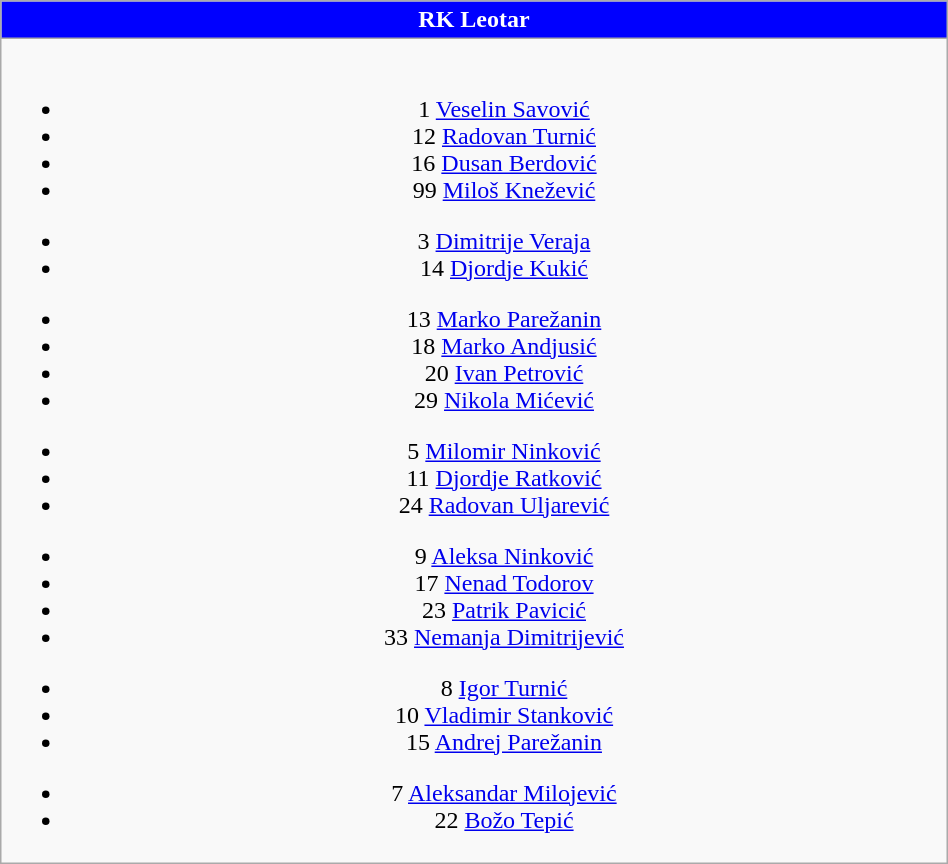<table class="wikitable" style="font-size:100%; text-align:center; width:50%">
<tr>
<th colspan=5 style="background-color:#0000FF;color:white;text-align:center;">RK Leotar</th>
</tr>
<tr>
<td><br>
<ul><li>1  <a href='#'>Veselin Savović</a></li><li>12  <a href='#'>Radovan Turnić</a></li><li>16  <a href='#'>Dusan Berdović</a></li><li>99  <a href='#'>Miloš Knežević</a></li></ul><ul><li>3  <a href='#'>Dimitrije Veraja</a></li><li>14  <a href='#'>Djordje Kukić</a></li></ul><ul><li>13  <a href='#'>Marko Parežanin</a></li><li>18  <a href='#'>Marko Andjusić</a></li><li>20  <a href='#'>Ivan Petrović</a></li><li>29  <a href='#'>Nikola Mićević</a></li></ul><ul><li>5  <a href='#'>Milomir Ninković</a></li><li>11  <a href='#'>Djordje Ratković</a></li><li>24  <a href='#'>Radovan Uljarević</a></li></ul><ul><li>9  <a href='#'>Aleksa Ninković</a></li><li>17  <a href='#'>Nenad Todorov</a></li><li>23  <a href='#'>Patrik Pavicić</a></li><li>33  <a href='#'>Nemanja Dimitrijević</a></li></ul><ul><li>8  <a href='#'>Igor Turnić</a></li><li>10  <a href='#'>Vladimir Stanković</a></li><li>15  <a href='#'>Andrej Parežanin</a></li></ul><ul><li>7  <a href='#'>Aleksandar Milojević</a></li><li>22  <a href='#'>Božo Tepić</a></li></ul></td>
</tr>
</table>
